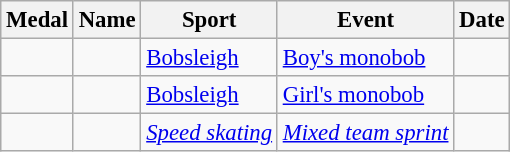<table class="wikitable sortable" style="font-size:95%;">
<tr>
<th>Medal</th>
<th>Name</th>
<th>Sport</th>
<th>Event</th>
<th>Date</th>
</tr>
<tr>
<td></td>
<td></td>
<td><a href='#'>Bobsleigh</a></td>
<td><a href='#'>Boy's monobob</a></td>
<td></td>
</tr>
<tr>
<td></td>
<td></td>
<td><a href='#'>Bobsleigh</a></td>
<td><a href='#'>Girl's monobob</a></td>
<td></td>
</tr>
<tr>
<td><em></em></td>
<td><em></em></td>
<td><em><a href='#'>Speed skating</a></em></td>
<td><em><a href='#'>Mixed team sprint</a></em></td>
<td><em></em></td>
</tr>
</table>
